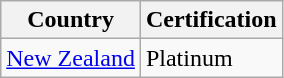<table class="wikitable">
<tr>
<th>Country</th>
<th>Certification</th>
</tr>
<tr>
<td><a href='#'>New Zealand</a></td>
<td>Platinum </td>
</tr>
</table>
